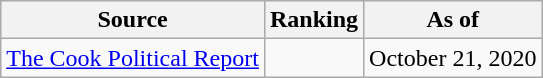<table class="wikitable" style="text-align:center">
<tr>
<th>Source</th>
<th>Ranking</th>
<th>As of</th>
</tr>
<tr>
<td align=left><a href='#'>The Cook Political Report</a></td>
<td></td>
<td>October 21, 2020</td>
</tr>
</table>
